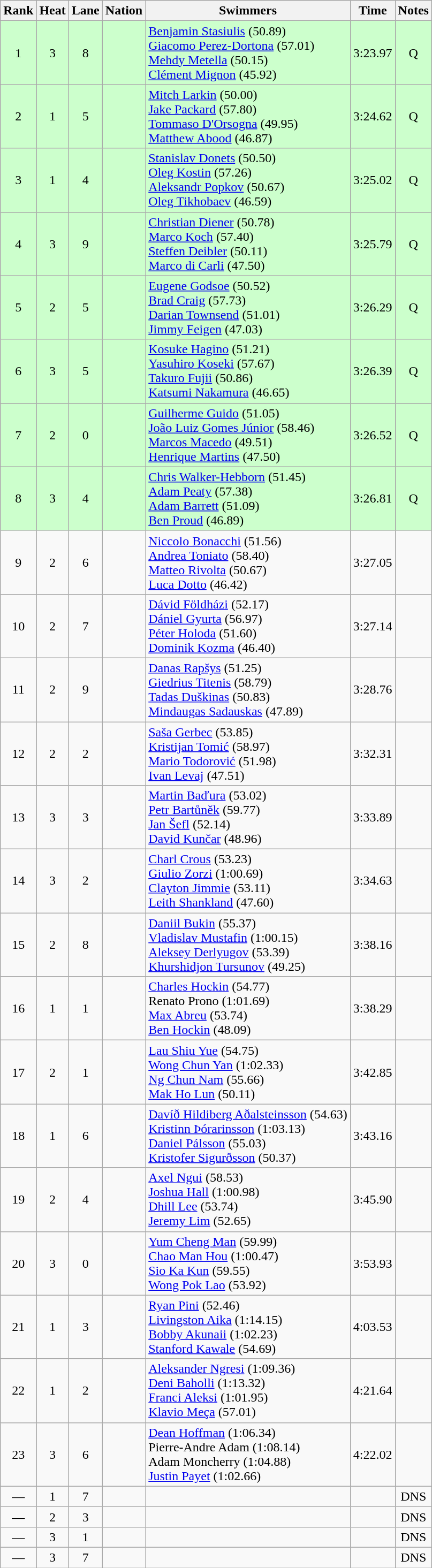<table class="wikitable sortable" style="text-align:center">
<tr>
<th>Rank</th>
<th>Heat</th>
<th>Lane</th>
<th>Nation</th>
<th>Swimmers</th>
<th>Time</th>
<th>Notes</th>
</tr>
<tr bgcolor=ccffcc>
<td>1</td>
<td>3</td>
<td>8</td>
<td align=left></td>
<td align=left><a href='#'>Benjamin Stasiulis</a> (50.89)<br><a href='#'>Giacomo Perez-Dortona</a> (57.01)<br><a href='#'>Mehdy Metella</a> (50.15)<br><a href='#'>Clément Mignon</a> (45.92)</td>
<td>3:23.97</td>
<td>Q</td>
</tr>
<tr bgcolor=ccffcc>
<td>2</td>
<td>1</td>
<td>5</td>
<td align=left></td>
<td align=left><a href='#'>Mitch Larkin</a> (50.00)<br><a href='#'>Jake Packard</a> (57.80)<br><a href='#'>Tommaso D'Orsogna</a> (49.95)<br><a href='#'>Matthew Abood</a> (46.87)</td>
<td>3:24.62</td>
<td>Q</td>
</tr>
<tr bgcolor=ccffcc>
<td>3</td>
<td>1</td>
<td>4</td>
<td align=left></td>
<td align=left><a href='#'>Stanislav Donets</a> (50.50)<br><a href='#'>Oleg Kostin</a> (57.26)<br><a href='#'>Aleksandr Popkov</a> (50.67)<br><a href='#'>Oleg Tikhobaev</a> (46.59)</td>
<td>3:25.02</td>
<td>Q</td>
</tr>
<tr bgcolor=ccffcc>
<td>4</td>
<td>3</td>
<td>9</td>
<td align=left></td>
<td align=left><a href='#'>Christian Diener</a> (50.78)<br><a href='#'>Marco Koch</a> (57.40)<br><a href='#'>Steffen Deibler</a> (50.11)<br><a href='#'>Marco di Carli</a> (47.50)</td>
<td>3:25.79</td>
<td>Q</td>
</tr>
<tr bgcolor=ccffcc>
<td>5</td>
<td>2</td>
<td>5</td>
<td align=left></td>
<td align=left><a href='#'>Eugene Godsoe</a> (50.52)<br><a href='#'>Brad Craig</a> (57.73)<br><a href='#'>Darian Townsend</a> (51.01)<br><a href='#'>Jimmy Feigen</a> (47.03)</td>
<td>3:26.29</td>
<td>Q</td>
</tr>
<tr bgcolor=ccffcc>
<td>6</td>
<td>3</td>
<td>5</td>
<td align=left></td>
<td align=left><a href='#'>Kosuke Hagino</a> (51.21)<br><a href='#'>Yasuhiro Koseki</a> (57.67)<br><a href='#'>Takuro Fujii</a> (50.86)<br><a href='#'>Katsumi Nakamura</a> (46.65)</td>
<td>3:26.39</td>
<td>Q</td>
</tr>
<tr bgcolor=ccffcc>
<td>7</td>
<td>2</td>
<td>0</td>
<td align=left></td>
<td align=left><a href='#'>Guilherme Guido</a> (51.05)<br><a href='#'>João Luiz Gomes Júnior</a> (58.46)<br><a href='#'>Marcos Macedo</a> (49.51)<br><a href='#'>Henrique Martins</a> (47.50)</td>
<td>3:26.52</td>
<td>Q</td>
</tr>
<tr bgcolor=ccffcc>
<td>8</td>
<td>3</td>
<td>4</td>
<td align=left></td>
<td align=left><a href='#'>Chris Walker-Hebborn</a> (51.45)<br><a href='#'>Adam Peaty</a> (57.38)<br><a href='#'>Adam Barrett</a> (51.09)<br><a href='#'>Ben Proud</a> (46.89)</td>
<td>3:26.81</td>
<td>Q</td>
</tr>
<tr>
<td>9</td>
<td>2</td>
<td>6</td>
<td align=left></td>
<td align=left><a href='#'>Niccolo Bonacchi</a> (51.56)<br><a href='#'>Andrea Toniato</a> (58.40)<br><a href='#'>Matteo Rivolta</a> (50.67)<br><a href='#'>Luca Dotto</a> (46.42)</td>
<td>3:27.05</td>
<td></td>
</tr>
<tr>
<td>10</td>
<td>2</td>
<td>7</td>
<td align=left></td>
<td align=left><a href='#'>Dávid Földházi</a> (52.17)<br><a href='#'>Dániel Gyurta</a> (56.97)<br><a href='#'>Péter Holoda</a> (51.60)<br><a href='#'>Dominik Kozma</a> (46.40)</td>
<td>3:27.14</td>
<td></td>
</tr>
<tr>
<td>11</td>
<td>2</td>
<td>9</td>
<td align=left></td>
<td align=left><a href='#'>Danas Rapšys</a> (51.25)<br><a href='#'>Giedrius Titenis</a> (58.79)<br><a href='#'>Tadas Duškinas</a> (50.83)<br><a href='#'>Mindaugas Sadauskas</a> (47.89)</td>
<td>3:28.76</td>
<td></td>
</tr>
<tr>
<td>12</td>
<td>2</td>
<td>2</td>
<td align=left></td>
<td align=left><a href='#'>Saša Gerbec</a> (53.85)<br><a href='#'>Kristijan Tomić</a> (58.97)<br><a href='#'>Mario Todorović</a> (51.98)<br><a href='#'>Ivan Levaj</a> (47.51)</td>
<td>3:32.31</td>
<td></td>
</tr>
<tr>
<td>13</td>
<td>3</td>
<td>3</td>
<td align=left></td>
<td align=left><a href='#'>Martin Baďura</a> (53.02)<br><a href='#'>Petr Bartůněk</a> (59.77)<br><a href='#'>Jan Šefl</a> (52.14)<br><a href='#'>David Kunčar</a> (48.96)</td>
<td>3:33.89</td>
<td></td>
</tr>
<tr>
<td>14</td>
<td>3</td>
<td>2</td>
<td align=left></td>
<td align=left><a href='#'>Charl Crous</a> (53.23)<br><a href='#'>Giulio Zorzi</a> (1:00.69)<br><a href='#'>Clayton Jimmie</a> (53.11)<br><a href='#'>Leith Shankland</a> (47.60)</td>
<td>3:34.63</td>
<td></td>
</tr>
<tr>
<td>15</td>
<td>2</td>
<td>8</td>
<td align=left></td>
<td align=left><a href='#'>Daniil Bukin</a> (55.37)<br><a href='#'>Vladislav Mustafin</a> (1:00.15)<br><a href='#'>Aleksey Derlyugov</a> (53.39)<br><a href='#'>Khurshidjon Tursunov</a> (49.25)</td>
<td>3:38.16</td>
<td></td>
</tr>
<tr>
<td>16</td>
<td>1</td>
<td>1</td>
<td align=left></td>
<td align=left><a href='#'>Charles Hockin</a> (54.77)<br>Renato Prono (1:01.69)<br><a href='#'>Max Abreu</a> (53.74)<br><a href='#'>Ben Hockin</a> (48.09)</td>
<td>3:38.29</td>
<td></td>
</tr>
<tr>
<td>17</td>
<td>2</td>
<td>1</td>
<td align=left></td>
<td align=left><a href='#'>Lau Shiu Yue</a> (54.75)<br><a href='#'>Wong Chun Yan</a> (1:02.33)<br><a href='#'>Ng Chun Nam</a> (55.66)<br><a href='#'>Mak Ho Lun</a> (50.11)</td>
<td>3:42.85</td>
<td></td>
</tr>
<tr>
<td>18</td>
<td>1</td>
<td>6</td>
<td align=left></td>
<td align=left><a href='#'>Davíð Hildiberg Aðalsteinsson</a> (54.63)<br><a href='#'>Kristinn Þórarinsson</a> (1:03.13)<br><a href='#'>Daniel Pálsson</a> (55.03)<br><a href='#'>Kristofer Sigurðsson</a> (50.37)</td>
<td>3:43.16</td>
<td></td>
</tr>
<tr>
<td>19</td>
<td>2</td>
<td>4</td>
<td align=left></td>
<td align=left><a href='#'>Axel Ngui</a> (58.53)<br><a href='#'>Joshua Hall</a> (1:00.98)<br><a href='#'>Dhill Lee</a> (53.74)<br><a href='#'>Jeremy Lim</a> (52.65)</td>
<td>3:45.90</td>
<td></td>
</tr>
<tr>
<td>20</td>
<td>3</td>
<td>0</td>
<td align=left></td>
<td align=left><a href='#'>Yum Cheng Man</a> (59.99)<br><a href='#'>Chao Man Hou</a> (1:00.47)<br><a href='#'>Sio Ka Kun</a> (59.55)<br><a href='#'>Wong Pok Lao</a> (53.92)</td>
<td>3:53.93</td>
<td></td>
</tr>
<tr>
<td>21</td>
<td>1</td>
<td>3</td>
<td align=left></td>
<td align=left><a href='#'>Ryan Pini</a> (52.46)<br><a href='#'>Livingston Aika</a> (1:14.15)<br><a href='#'>Bobby Akunaii</a> (1:02.23)<br><a href='#'>Stanford Kawale</a> (54.69)</td>
<td>4:03.53</td>
<td></td>
</tr>
<tr>
<td>22</td>
<td>1</td>
<td>2</td>
<td align=left></td>
<td align=left><a href='#'>Aleksander Ngresi</a> (1:09.36)<br><a href='#'>Deni Baholli</a> (1:13.32)<br><a href='#'>Franci Aleksi</a> (1:01.95)<br><a href='#'>Klavio Meça</a> (57.01)</td>
<td>4:21.64</td>
<td></td>
</tr>
<tr>
<td>23</td>
<td>3</td>
<td>6</td>
<td align=left></td>
<td align=left><a href='#'>Dean Hoffman</a> (1:06.34)<br>Pierre-Andre Adam (1:08.14)<br>Adam Moncherry (1:04.88)<br><a href='#'>Justin Payet</a> (1:02.66)</td>
<td>4:22.02</td>
<td></td>
</tr>
<tr>
<td>—</td>
<td>1</td>
<td>7</td>
<td align=left></td>
<td></td>
<td></td>
<td>DNS</td>
</tr>
<tr>
<td>—</td>
<td>2</td>
<td>3</td>
<td align=left></td>
<td></td>
<td></td>
<td>DNS</td>
</tr>
<tr>
<td>—</td>
<td>3</td>
<td>1</td>
<td align=left></td>
<td></td>
<td></td>
<td>DNS</td>
</tr>
<tr>
<td>—</td>
<td>3</td>
<td>7</td>
<td align=left></td>
<td></td>
<td></td>
<td>DNS</td>
</tr>
</table>
